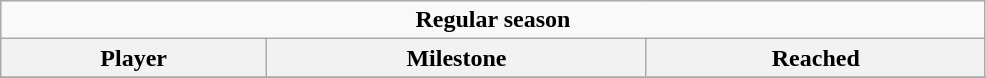<table class="wikitable" width="52%">
<tr>
<td colspan="10" align="center"><strong>Regular season</strong></td>
</tr>
<tr>
<th>Player</th>
<th>Milestone</th>
<th>Reached</th>
</tr>
<tr>
</tr>
</table>
